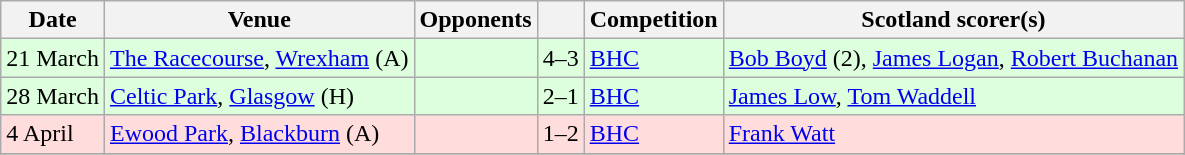<table class="wikitable">
<tr>
<th>Date</th>
<th>Venue</th>
<th>Opponents</th>
<th></th>
<th>Competition</th>
<th>Scotland scorer(s)</th>
</tr>
<tr bgcolor=#ddffdd>
<td>21 March</td>
<td><a href='#'>The Racecourse</a>, <a href='#'>Wrexham</a> (A)</td>
<td></td>
<td align=center>4–3</td>
<td><a href='#'>BHC</a></td>
<td><a href='#'>Bob Boyd</a> (2), <a href='#'>James Logan</a>, <a href='#'>Robert Buchanan</a></td>
</tr>
<tr bgcolor=#ddffdd>
<td>28 March</td>
<td><a href='#'>Celtic Park</a>, <a href='#'>Glasgow</a> (H)</td>
<td></td>
<td align=center>2–1</td>
<td><a href='#'>BHC</a></td>
<td><a href='#'>James Low</a>, <a href='#'>Tom Waddell</a></td>
</tr>
<tr bgcolor=#ffdddd>
<td>4 April</td>
<td><a href='#'>Ewood Park</a>, <a href='#'>Blackburn</a> (A)</td>
<td></td>
<td align=center>1–2</td>
<td><a href='#'>BHC</a></td>
<td><a href='#'>Frank Watt</a></td>
</tr>
<tr>
</tr>
</table>
